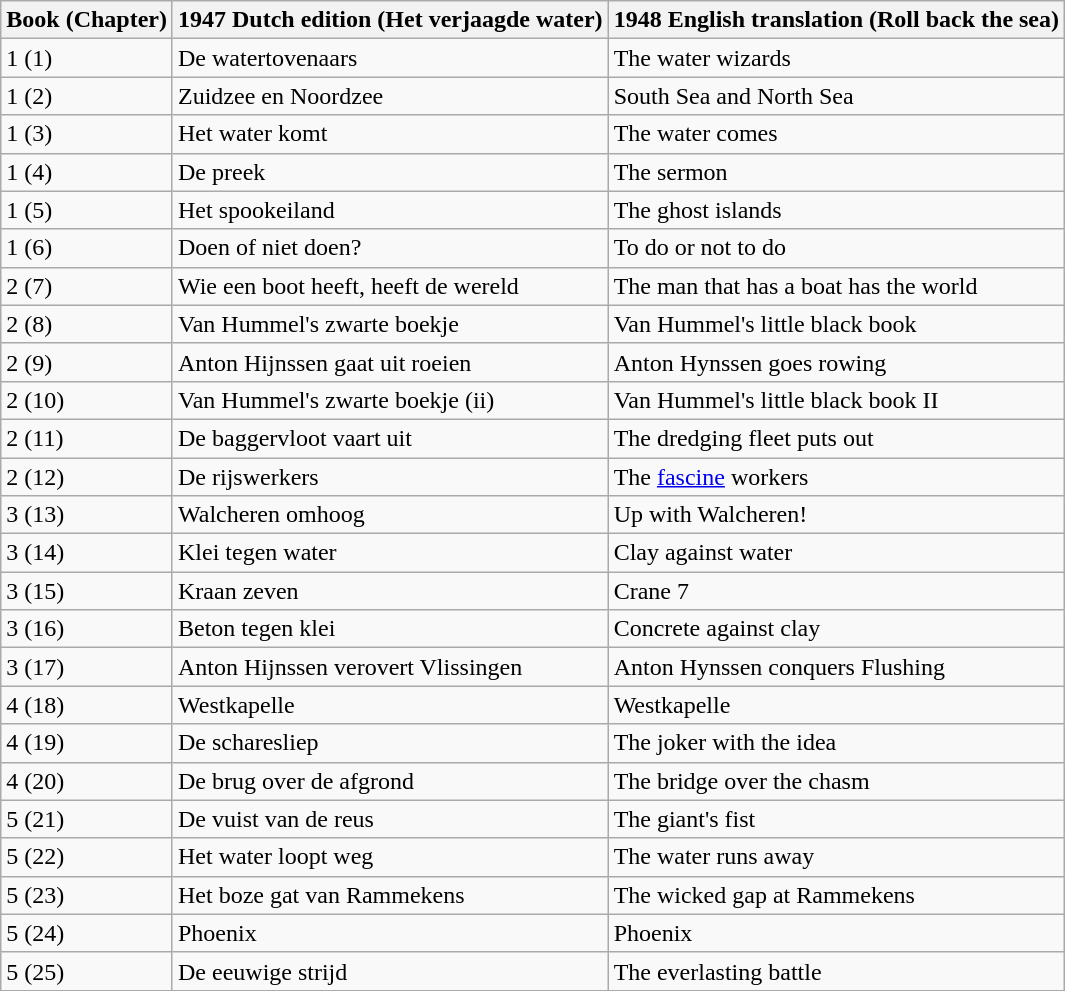<table class="wikitable">
<tr>
<th>Book (Chapter)</th>
<th>1947 Dutch edition (Het verjaagde water)</th>
<th>1948 English translation (Roll back the sea)</th>
</tr>
<tr>
<td>1 (1)</td>
<td>De watertovenaars</td>
<td>The water wizards</td>
</tr>
<tr>
<td>1 (2)</td>
<td>Zuidzee en Noordzee</td>
<td>South Sea and North Sea</td>
</tr>
<tr>
<td>1 (3)</td>
<td>Het water komt</td>
<td>The water comes</td>
</tr>
<tr>
<td>1 (4)</td>
<td>De preek</td>
<td>The sermon</td>
</tr>
<tr>
<td>1 (5)</td>
<td>Het spookeiland</td>
<td>The ghost islands</td>
</tr>
<tr>
<td>1 (6)</td>
<td>Doen of niet doen?</td>
<td>To do or not to do</td>
</tr>
<tr>
<td>2 (7)</td>
<td>Wie een boot heeft, heeft de wereld</td>
<td>The man that has a boat has the world</td>
</tr>
<tr>
<td>2 (8)</td>
<td>Van Hummel's zwarte boekje</td>
<td>Van Hummel's little black book</td>
</tr>
<tr>
<td>2 (9)</td>
<td>Anton Hijnssen gaat uit roeien</td>
<td>Anton Hynssen goes rowing</td>
</tr>
<tr>
<td>2 (10)</td>
<td>Van Hummel's zwarte boekje (ii)</td>
<td>Van Hummel's little black book II</td>
</tr>
<tr>
<td>2 (11)</td>
<td>De baggervloot vaart uit</td>
<td>The dredging fleet puts out</td>
</tr>
<tr>
<td>2 (12)</td>
<td>De rijswerkers</td>
<td>The <a href='#'>fascine</a> workers</td>
</tr>
<tr>
<td>3 (13)</td>
<td>Walcheren omhoog</td>
<td>Up with Walcheren!</td>
</tr>
<tr>
<td>3 (14)</td>
<td>Klei tegen water</td>
<td>Clay against water</td>
</tr>
<tr>
<td>3 (15)</td>
<td>Kraan zeven</td>
<td>Crane 7</td>
</tr>
<tr>
<td>3 (16)</td>
<td>Beton tegen klei</td>
<td>Concrete against clay</td>
</tr>
<tr>
<td>3 (17)</td>
<td>Anton Hijnssen verovert Vlissingen</td>
<td>Anton Hynssen conquers Flushing</td>
</tr>
<tr>
<td>4 (18)</td>
<td>Westkapelle</td>
<td>Westkapelle</td>
</tr>
<tr>
<td>4 (19)</td>
<td>De scharesliep</td>
<td>The joker with the idea</td>
</tr>
<tr>
<td>4 (20)</td>
<td>De brug over de afgrond</td>
<td>The bridge over the chasm</td>
</tr>
<tr>
<td>5 (21)</td>
<td>De vuist van de reus</td>
<td>The giant's fist</td>
</tr>
<tr>
<td>5 (22)</td>
<td>Het water loopt weg</td>
<td>The water runs away</td>
</tr>
<tr>
<td>5 (23)</td>
<td>Het boze gat van Rammekens</td>
<td>The wicked gap at Rammekens</td>
</tr>
<tr>
<td>5 (24)</td>
<td>Phoenix</td>
<td>Phoenix</td>
</tr>
<tr>
<td>5 (25)</td>
<td>De eeuwige strijd</td>
<td>The everlasting battle</td>
</tr>
</table>
